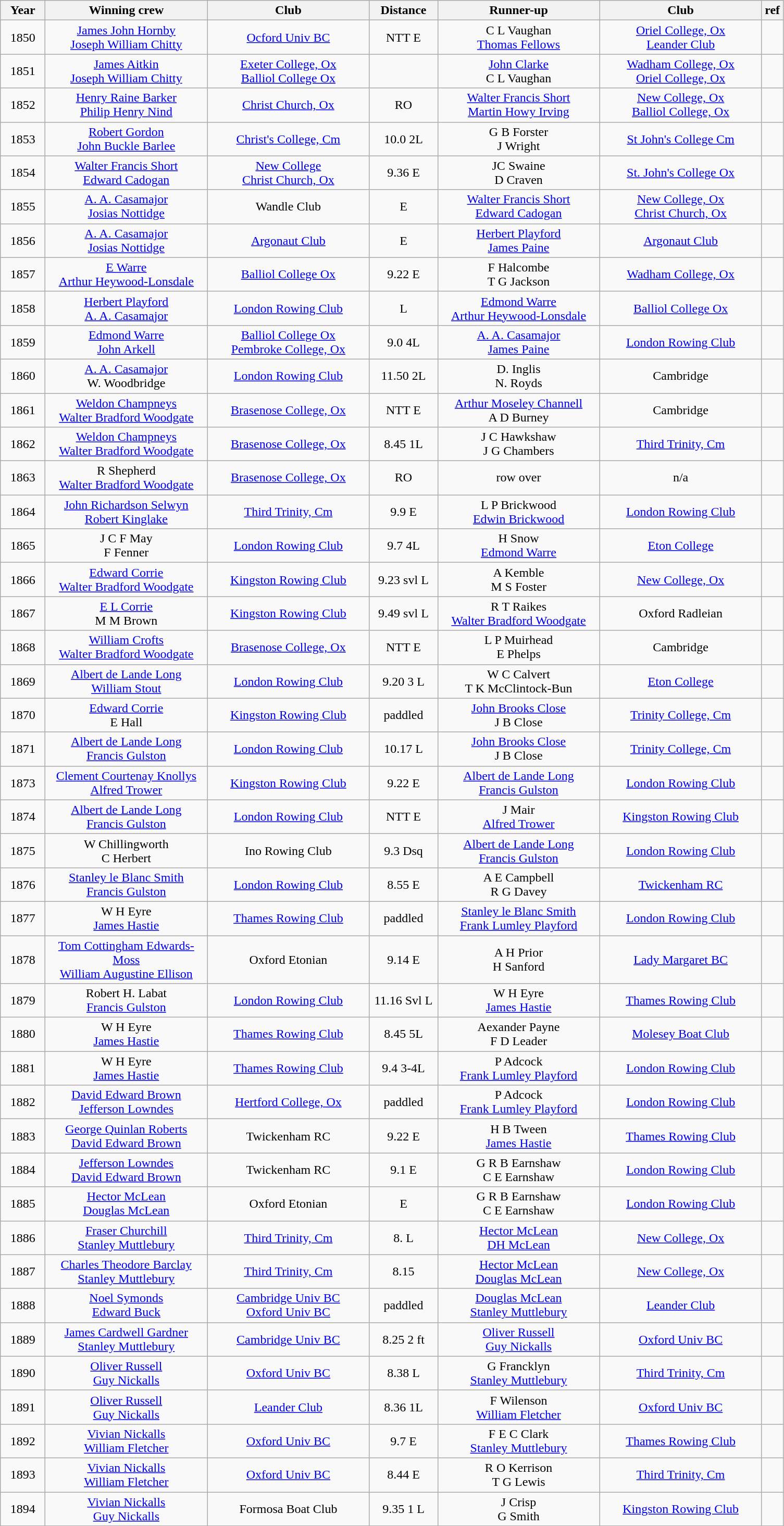<table class="wikitable" style="text-align:center">
<tr>
<th width=50>Year</th>
<th width=200>Winning crew</th>
<th width=200>Club</th>
<th width=80>Distance</th>
<th width=200>Runner-up</th>
<th width=200>Club</th>
<th width=20>ref</th>
</tr>
<tr>
<td>1850</td>
<td><a href='#'>James John Hornby</a><br><a href='#'>Joseph William Chitty</a></td>
<td><a href='#'>Ocford Univ BC</a></td>
<td>NTT E</td>
<td>C L Vaughan<br><a href='#'>Thomas Fellows</a></td>
<td><a href='#'>Oriel College, Ox</a><br><a href='#'>Leander Club</a></td>
<td></td>
</tr>
<tr>
<td>1851</td>
<td><a href='#'>James Aitkin</a><br><a href='#'>Joseph William Chitty</a></td>
<td><a href='#'>Exeter College, Ox</a><br><a href='#'>Balliol College Ox</a></td>
<td></td>
<td><a href='#'>John Clarke</a><br>C L Vaughan</td>
<td><a href='#'>Wadham College, Ox</a><br> <a href='#'>Oriel College, Ox</a></td>
<td></td>
</tr>
<tr>
<td>1852</td>
<td><a href='#'>Henry Raine Barker</a><br><a href='#'>Philip Henry Nind</a></td>
<td><a href='#'>Christ Church, Ox</a></td>
<td>RO</td>
<td><a href='#'>Walter Francis Short</a><br><a href='#'>Martin Howy Irving</a></td>
<td><a href='#'>New College, Ox</a><br><a href='#'>Balliol College, Ox</a></td>
<td></td>
</tr>
<tr>
<td>1853</td>
<td><a href='#'>Robert Gordon</a><br><a href='#'>John Buckle Barlee</a></td>
<td><a href='#'>Christ's College, Cm</a></td>
<td>10.0 2L</td>
<td>G B Forster<br>J Wright</td>
<td><a href='#'>St John's College Cm</a></td>
<td></td>
</tr>
<tr>
<td>1854</td>
<td><a href='#'>Walter Francis Short</a><br><a href='#'>Edward Cadogan</a></td>
<td><a href='#'>New College</a><br><a href='#'>Christ Church, Ox</a></td>
<td>9.36 E</td>
<td>JC Swaine<br>D Craven</td>
<td><a href='#'>St. John's College Ox</a></td>
<td></td>
</tr>
<tr>
<td>1855</td>
<td><a href='#'>A. A. Casamajor</a><br><a href='#'>Josias Nottidge</a></td>
<td>Wandle Club</td>
<td>E</td>
<td><a href='#'>Walter Francis Short</a><br><a href='#'>Edward Cadogan</a></td>
<td><a href='#'>New College, Ox</a><br> <a href='#'>Christ Church, Ox</a></td>
<td></td>
</tr>
<tr>
<td>1856</td>
<td><a href='#'>A. A. Casamajor</a><br><a href='#'>Josias Nottidge</a></td>
<td><a href='#'>Argonaut Club</a></td>
<td>E</td>
<td><a href='#'>Herbert Playford</a><br><a href='#'>James Paine</a></td>
<td><a href='#'>Argonaut Club</a></td>
<td></td>
</tr>
<tr>
<td>1857</td>
<td><a href='#'>E Warre</a><br><a href='#'>Arthur Heywood-Lonsdale</a></td>
<td><a href='#'>Balliol College Ox</a></td>
<td>9.22 E</td>
<td>F Halcombe<br>T G Jackson</td>
<td><a href='#'>Wadham College, Ox</a></td>
<td></td>
</tr>
<tr>
<td>1858</td>
<td><a href='#'>Herbert Playford</a><br><a href='#'>A. A. Casamajor</a></td>
<td><a href='#'>London Rowing Club</a></td>
<td> L</td>
<td><a href='#'>Edmond Warre</a><br><a href='#'>Arthur Heywood-Lonsdale</a></td>
<td><a href='#'>Balliol College Ox</a></td>
<td></td>
</tr>
<tr>
<td>1859</td>
<td><a href='#'>Edmond Warre</a><br><a href='#'>John Arkell</a></td>
<td><a href='#'>Balliol College Ox</a><br> <a href='#'>Pembroke College, Ox</a></td>
<td>9.0 4L</td>
<td><a href='#'>A. A. Casamajor</a><br><a href='#'>James Paine</a></td>
<td><a href='#'>London Rowing Club</a></td>
<td></td>
</tr>
<tr>
<td>1860</td>
<td><a href='#'>A. A. Casamajor</a><br>W. Woodbridge</td>
<td><a href='#'>London Rowing Club</a></td>
<td>11.50 2L</td>
<td>D. Inglis<br>N. Royds</td>
<td>Cambridge</td>
<td></td>
</tr>
<tr>
<td>1861</td>
<td><a href='#'>Weldon Champneys</a><br><a href='#'>Walter Bradford Woodgate</a></td>
<td><a href='#'>Brasenose College, Ox</a></td>
<td>NTT E</td>
<td><a href='#'>Arthur Moseley Channell</a><br>A D Burney</td>
<td>Cambridge</td>
<td></td>
</tr>
<tr>
<td>1862</td>
<td><a href='#'>Weldon Champneys</a><br><a href='#'>Walter Bradford Woodgate</a></td>
<td><a href='#'>Brasenose College, Ox</a></td>
<td>8.45 1L</td>
<td>J C Hawkshaw<br>J G Chambers</td>
<td><a href='#'>Third Trinity, Cm</a></td>
<td></td>
</tr>
<tr>
<td>1863</td>
<td>R Shepherd<br><a href='#'>Walter Bradford Woodgate</a></td>
<td><a href='#'>Brasenose College, Ox</a></td>
<td>RO</td>
<td>row over</td>
<td>n/a</td>
<td></td>
</tr>
<tr>
<td>1864</td>
<td><a href='#'>John Richardson Selwyn</a><br><a href='#'>Robert Kinglake</a></td>
<td><a href='#'>Third Trinity, Cm</a></td>
<td>9.9 E</td>
<td>L P Brickwood<br><a href='#'>Edwin Brickwood</a></td>
<td><a href='#'>London Rowing Club</a></td>
<td></td>
</tr>
<tr>
<td>1865</td>
<td>J C F May<br>F Fenner</td>
<td><a href='#'>London Rowing Club</a></td>
<td>9.7 4L</td>
<td>H Snow<br><a href='#'>Edmond Warre</a></td>
<td><a href='#'>Eton College</a></td>
<td></td>
</tr>
<tr>
<td>1866</td>
<td><a href='#'>Edward Corrie</a><br><a href='#'>Walter Bradford Woodgate</a></td>
<td><a href='#'>Kingston Rowing Club</a></td>
<td>9.23 svl L</td>
<td>A Kemble<br>M S Foster</td>
<td><a href='#'>New College, Ox</a></td>
<td></td>
</tr>
<tr>
<td>1867</td>
<td><a href='#'>E L Corrie</a><br>M M Brown</td>
<td><a href='#'>Kingston Rowing Club</a></td>
<td>9.49 svl L</td>
<td>R T Raikes<br><a href='#'>Walter Bradford Woodgate</a></td>
<td>Oxford Radleian</td>
<td></td>
</tr>
<tr>
<td>1868</td>
<td><a href='#'>William Crofts</a><br><a href='#'>Walter Bradford Woodgate</a></td>
<td><a href='#'>Brasenose College, Ox</a></td>
<td>NTT E</td>
<td>L P Muirhead<br>E Phelps</td>
<td>Cambridge</td>
<td></td>
</tr>
<tr>
<td>1869</td>
<td><a href='#'>Albert de Lande Long</a><br><a href='#'>William Stout</a></td>
<td><a href='#'>London Rowing Club</a></td>
<td>9.20 3 L</td>
<td>W C Calvert<br>T K McClintock-Bun</td>
<td><a href='#'>Eton College</a></td>
<td></td>
</tr>
<tr>
<td>1870</td>
<td><a href='#'>Edward Corrie</a><br>E Hall</td>
<td><a href='#'>Kingston Rowing Club</a></td>
<td>paddled</td>
<td><a href='#'>John Brooks Close</a><br>J B Close</td>
<td><a href='#'>Trinity College, Cm</a></td>
<td></td>
</tr>
<tr>
<td>1871</td>
<td><a href='#'>Albert de Lande Long</a><br><a href='#'>Francis Gulston</a></td>
<td><a href='#'>London Rowing Club</a></td>
<td>10.17  L</td>
<td><a href='#'>John Brooks Close</a><br>J B Close</td>
<td><a href='#'>Trinity College, Cm</a></td>
<td></td>
</tr>
<tr>
<td>1873</td>
<td><a href='#'>Clement Courtenay Knollys</a><br><a href='#'>Alfred Trower</a></td>
<td><a href='#'>Kingston Rowing Club</a></td>
<td>9.22 E</td>
<td><a href='#'>Albert de Lande Long</a><br><a href='#'>Francis Gulston</a></td>
<td><a href='#'>London Rowing Club</a></td>
<td></td>
</tr>
<tr>
<td>1874</td>
<td><a href='#'>Albert de Lande Long</a><br><a href='#'>Francis Gulston</a></td>
<td><a href='#'>London Rowing Club</a></td>
<td>NTT E</td>
<td>J Mair<br><a href='#'>Alfred Trower</a></td>
<td><a href='#'>Kingston Rowing Club</a></td>
<td></td>
</tr>
<tr>
<td>1875</td>
<td>W Chillingworth<br>C Herbert</td>
<td>Ino Rowing Club</td>
<td>9.3 Dsq</td>
<td><a href='#'>Albert de Lande Long</a><br><a href='#'>Francis Gulston</a></td>
<td><a href='#'>London Rowing Club</a></td>
<td></td>
</tr>
<tr>
<td>1876</td>
<td><a href='#'>Stanley le Blanc Smith</a><br><a href='#'>Francis Gulston</a></td>
<td><a href='#'>London Rowing Club</a></td>
<td>8.55 E</td>
<td>A E Campbell<br>R G Davey</td>
<td><a href='#'>Twickenham RC</a></td>
<td></td>
</tr>
<tr>
<td>1877</td>
<td>W H Eyre<br><a href='#'>James Hastie</a></td>
<td><a href='#'>Thames Rowing Club</a></td>
<td>paddled</td>
<td><a href='#'>Stanley le Blanc Smith</a><br><a href='#'>Frank Lumley Playford</a></td>
<td><a href='#'>London Rowing Club</a></td>
<td></td>
</tr>
<tr>
<td>1878</td>
<td><a href='#'>Tom Cottingham Edwards-Moss</a><br><a href='#'>William Augustine Ellison</a></td>
<td>Oxford Etonian</td>
<td>9.14 E</td>
<td>A H Prior<br>H Sanford</td>
<td><a href='#'>Lady Margaret BC</a></td>
<td></td>
</tr>
<tr>
<td>1879</td>
<td>Robert H. Labat<br><a href='#'>Francis Gulston</a></td>
<td><a href='#'>London Rowing Club</a></td>
<td>11.16 Svl L</td>
<td>W H Eyre<br><a href='#'>James Hastie</a></td>
<td><a href='#'>Thames Rowing Club</a></td>
<td></td>
</tr>
<tr>
<td>1880</td>
<td>W H Eyre<br><a href='#'>James Hastie</a></td>
<td><a href='#'>Thames Rowing Club</a></td>
<td>8.45 5L</td>
<td>Aexander Payne<br>F D Leader</td>
<td><a href='#'>Molesey Boat Club</a></td>
<td></td>
</tr>
<tr>
<td>1881</td>
<td>W H Eyre<br><a href='#'>James Hastie</a></td>
<td><a href='#'>Thames Rowing Club</a></td>
<td>9.4 3-4L</td>
<td>P Adcock<br><a href='#'>Frank Lumley Playford</a></td>
<td><a href='#'>London Rowing Club</a></td>
<td></td>
</tr>
<tr>
<td>1882</td>
<td><a href='#'>David Edward Brown</a><br><a href='#'>Jefferson Lowndes</a></td>
<td><a href='#'>Hertford College, Ox</a></td>
<td>paddled</td>
<td>P Adcock<br><a href='#'>Frank Lumley Playford</a></td>
<td><a href='#'>London Rowing Club</a></td>
<td></td>
</tr>
<tr>
<td>1883</td>
<td><a href='#'>George Quinlan Roberts</a><br><a href='#'>David Edward Brown</a></td>
<td>Twickenham RC</td>
<td>9.22 E</td>
<td>H B Tween<br><a href='#'>James Hastie</a></td>
<td><a href='#'>Thames Rowing Club</a></td>
<td></td>
</tr>
<tr>
<td>1884</td>
<td><a href='#'>Jefferson Lowndes</a><br><a href='#'>David Edward Brown</a></td>
<td>Twickenham RC</td>
<td>9.1 E</td>
<td>G R B Earnshaw<br>C E Earnshaw</td>
<td><a href='#'>London Rowing Club</a></td>
<td></td>
</tr>
<tr>
<td>1885</td>
<td><a href='#'>Hector McLean</a><br><a href='#'>Douglas McLean</a></td>
<td>Oxford Etonian</td>
<td>E</td>
<td>G R B Earnshaw<br>C E Earnshaw</td>
<td><a href='#'>London Rowing Club</a></td>
<td></td>
</tr>
<tr>
<td>1886</td>
<td><a href='#'>Fraser Churchill</a><br><a href='#'>Stanley Muttlebury</a></td>
<td><a href='#'>Third Trinity, Cm</a></td>
<td>8. L</td>
<td><a href='#'>Hector McLean</a><br><a href='#'>DH McLean</a></td>
<td><a href='#'>New College, Ox</a></td>
<td></td>
</tr>
<tr>
<td>1887</td>
<td><a href='#'>Charles Theodore Barclay</a><br><a href='#'>Stanley Muttlebury</a></td>
<td><a href='#'>Third Trinity, Cm</a></td>
<td>8.15</td>
<td><a href='#'>Hector McLean</a><br><a href='#'>Douglas McLean</a></td>
<td><a href='#'>New College, Ox</a></td>
<td></td>
</tr>
<tr>
<td>1888</td>
<td><a href='#'>Noel Symonds</a><br><a href='#'>Edward Buck</a></td>
<td><a href='#'>Cambridge Univ BC</a> <br><a href='#'>Oxford Univ BC</a></td>
<td>paddled</td>
<td><a href='#'>Douglas McLean</a><br><a href='#'>Stanley Muttlebury</a></td>
<td><a href='#'>Leander Club</a></td>
<td></td>
</tr>
<tr>
<td>1889</td>
<td><a href='#'>James Cardwell Gardner</a><br><a href='#'>Stanley Muttlebury</a></td>
<td><a href='#'>Cambridge Univ BC</a></td>
<td>8.25 2 ft</td>
<td><a href='#'>Oliver Russell</a><br><a href='#'>Guy Nickalls</a></td>
<td><a href='#'>Oxford Univ BC</a></td>
<td></td>
</tr>
<tr>
<td>1890</td>
<td><a href='#'>Oliver Russell</a><br><a href='#'>Guy Nickalls</a></td>
<td><a href='#'>Oxford Univ BC</a></td>
<td>8.38  L</td>
<td>G Francklyn<br><a href='#'>Stanley Muttlebury</a></td>
<td><a href='#'>Third Trinity, Cm</a></td>
<td></td>
</tr>
<tr>
<td>1891</td>
<td><a href='#'>Oliver Russell</a><br><a href='#'>Guy Nickalls</a></td>
<td><a href='#'>Leander Club</a></td>
<td>8.36 1L</td>
<td>F Wilenson<br><a href='#'>William Fletcher</a></td>
<td><a href='#'>Oxford Univ BC</a></td>
<td></td>
</tr>
<tr>
<td>1892</td>
<td><a href='#'>Vivian Nickalls</a><br><a href='#'>William Fletcher</a></td>
<td><a href='#'>Oxford Univ BC</a></td>
<td>9.7 E</td>
<td>F E C Clark<br><a href='#'>Stanley Muttlebury</a></td>
<td><a href='#'>Thames Rowing Club</a></td>
<td></td>
</tr>
<tr>
<td>1893</td>
<td><a href='#'>Vivian Nickalls</a><br><a href='#'>William Fletcher</a></td>
<td><a href='#'>Oxford Univ BC</a></td>
<td>8.44 E</td>
<td>R O Kerrison<br>T G Lewis</td>
<td><a href='#'>Third Trinity, Cm</a></td>
<td></td>
</tr>
<tr>
<td>1894</td>
<td><a href='#'>Vivian Nickalls</a><br><a href='#'>Guy Nickalls</a></td>
<td>Formosa Boat Club</td>
<td>9.35 1 L</td>
<td>J Crisp<br>G Smith</td>
<td><a href='#'>Kingston Rowing Club</a></td>
<td></td>
</tr>
</table>
